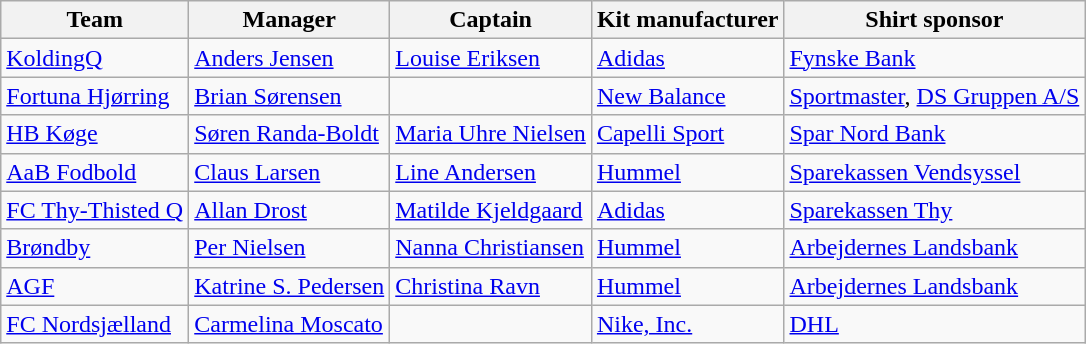<table class="wikitable sortable" style="text-align:left;">
<tr>
<th>Team</th>
<th>Manager</th>
<th>Captain</th>
<th>Kit manufacturer</th>
<th>Shirt sponsor</th>
</tr>
<tr>
<td><a href='#'>KoldingQ</a></td>
<td> <a href='#'>Anders Jensen</a></td>
<td> <a href='#'>Louise Eriksen</a></td>
<td><a href='#'>Adidas</a></td>
<td><a href='#'>Fynske Bank</a></td>
</tr>
<tr>
<td><a href='#'>Fortuna Hjørring</a></td>
<td> <a href='#'>Brian Sørensen</a></td>
<td></td>
<td><a href='#'>New Balance</a></td>
<td><a href='#'>Sportmaster</a>, <a href='#'>DS Gruppen A/S</a></td>
</tr>
<tr>
<td><a href='#'>HB Køge</a></td>
<td> <a href='#'>Søren Randa-Boldt</a></td>
<td> <a href='#'>Maria Uhre Nielsen</a></td>
<td><a href='#'>Capelli Sport</a></td>
<td><a href='#'>Spar Nord Bank</a></td>
</tr>
<tr>
<td><a href='#'>AaB Fodbold</a></td>
<td> <a href='#'>Claus Larsen</a></td>
<td> <a href='#'>Line Andersen</a></td>
<td><a href='#'>Hummel</a></td>
<td><a href='#'>Sparekassen Vendsyssel</a></td>
</tr>
<tr>
<td><a href='#'>FC Thy-Thisted Q</a></td>
<td> <a href='#'>Allan Drost</a></td>
<td> <a href='#'>Matilde Kjeldgaard</a></td>
<td><a href='#'>Adidas</a></td>
<td><a href='#'>Sparekassen Thy</a></td>
</tr>
<tr>
<td><a href='#'>Brøndby</a></td>
<td> <a href='#'>Per Nielsen</a></td>
<td> <a href='#'>Nanna Christiansen</a></td>
<td><a href='#'>Hummel</a></td>
<td><a href='#'>Arbejdernes Landsbank</a></td>
</tr>
<tr>
<td><a href='#'>AGF</a></td>
<td> <a href='#'>Katrine S. Pedersen</a></td>
<td> <a href='#'>Christina Ravn</a></td>
<td><a href='#'>Hummel</a></td>
<td><a href='#'>Arbejdernes Landsbank</a></td>
</tr>
<tr>
<td><a href='#'>FC Nordsjælland</a></td>
<td> <a href='#'>Carmelina Moscato</a></td>
<td></td>
<td><a href='#'>Nike, Inc.</a></td>
<td><a href='#'>DHL</a></td>
</tr>
</table>
